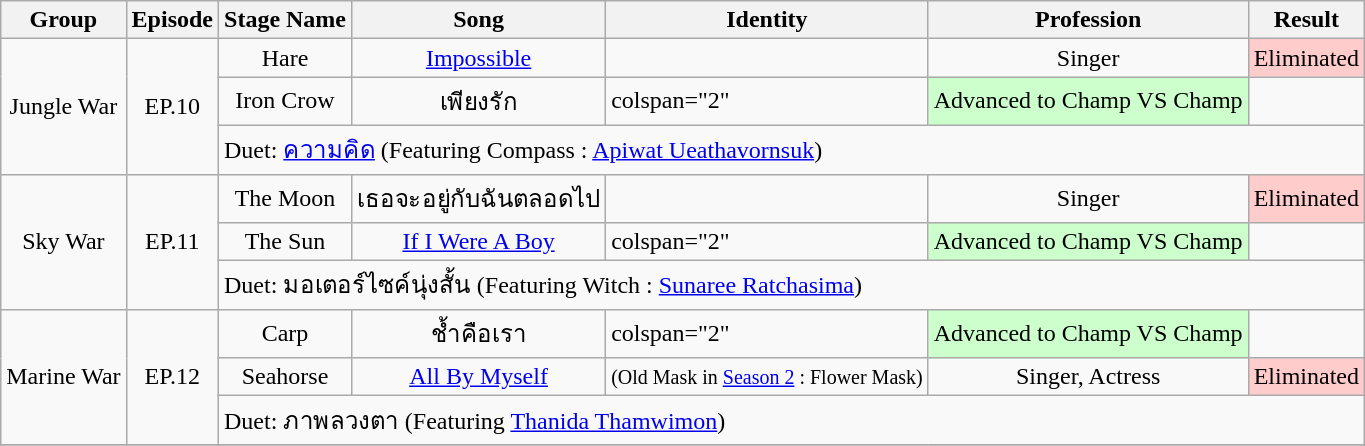<table class="wikitable">
<tr>
<th>Group</th>
<th>Episode</th>
<th>Stage Name</th>
<th>Song</th>
<th>Identity</th>
<th>Profession</th>
<th>Result</th>
</tr>
<tr>
<td align="center" rowspan="3">Jungle War</td>
<td rowspan="3" align="center">EP.10</td>
<td style="text-align:center;">Hare</td>
<td style="text-align:center;"><a href='#'>Impossible</a></td>
<td style="text-align:center;"></td>
<td style="text-align:center;">Singer</td>
<td style="text-align:center; background:#ffcccc;">Eliminated</td>
</tr>
<tr>
<td style="text-align:center;">Iron Crow</td>
<td style="text-align:center;">เพียงรัก</td>
<td>colspan="2"  </td>
<td style="text-align:center; background:#ccffcc;">Advanced to Champ VS Champ</td>
</tr>
<tr>
<td colspan="5">Duet: <a href='#'>ความคิด</a> (Featuring Compass : <a href='#'>Apiwat Ueathavornsuk</a>)</td>
</tr>
<tr>
<td align="center" rowspan="3">Sky War</td>
<td rowspan="3" align="center">EP.11</td>
<td style="text-align:center;">The Moon</td>
<td style="text-align:center;">เธอจะอยู่กับฉันตลอดไป</td>
<td style="text-align:center;"></td>
<td style="text-align:center;">Singer</td>
<td style="text-align:center; background:#ffcccc;">Eliminated</td>
</tr>
<tr>
<td style="text-align:center;">The Sun</td>
<td style="text-align:center;"><a href='#'>If I Were A Boy</a></td>
<td>colspan="2"  </td>
<td style="text-align:center; background:#ccffcc;">Advanced to Champ VS Champ</td>
</tr>
<tr>
<td colspan="5">Duet: มอเตอร์ไซค์นุ่งสั้น (Featuring Witch : <a href='#'>Sunaree Ratchasima</a>)</td>
</tr>
<tr>
<td align="center" rowspan="3">Marine War</td>
<td rowspan="3" align="center">EP.12</td>
<td style="text-align:center;">Carp</td>
<td style="text-align:center;">ช้ำคือเรา</td>
<td>colspan="2"  </td>
<td style="text-align:center; background:#ccffcc;">Advanced to Champ VS Champ</td>
</tr>
<tr>
<td style="text-align:center;">Seahorse</td>
<td style="text-align:center;"><a href='#'>All By Myself</a></td>
<td style="text-align:center;"> <small>(Old Mask in <a href='#'>Season 2</a> : Flower Mask)</small></td>
<td style="text-align:center;">Singer, Actress</td>
<td style="text-align:center; background:#ffcccc;">Eliminated</td>
</tr>
<tr>
<td colspan="5">Duet: ภาพลวงตา (Featuring <a href='#'>Thanida Thamwimon</a>)</td>
</tr>
<tr>
</tr>
</table>
